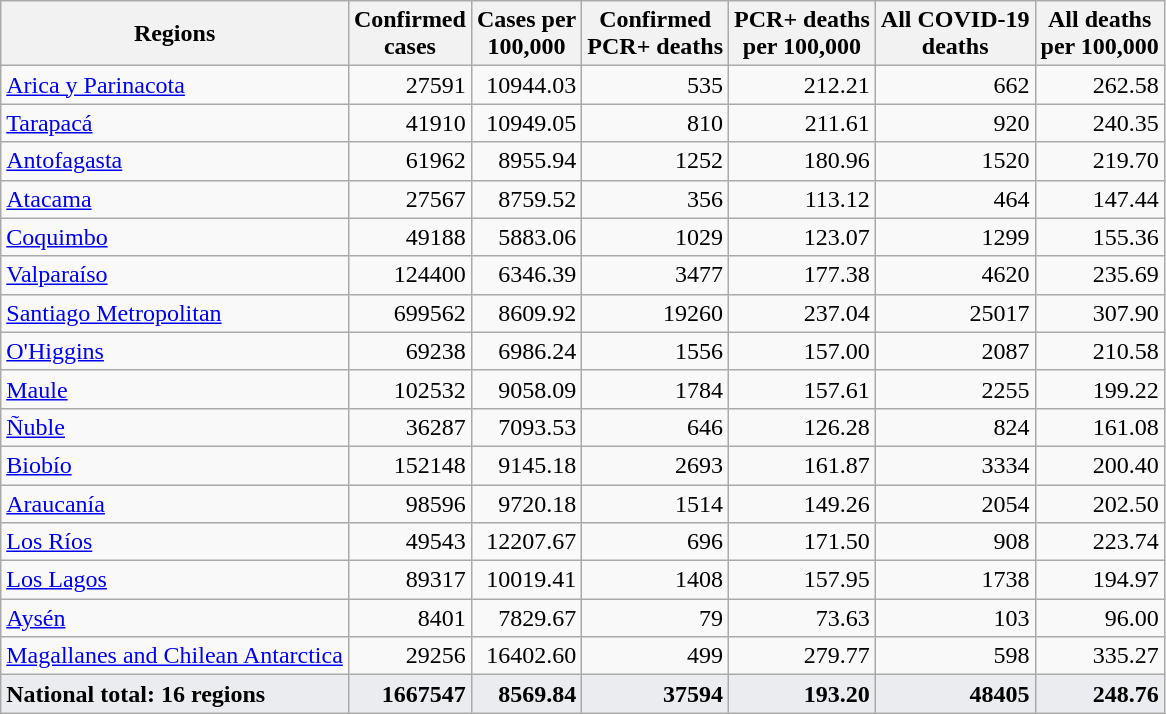<table class="wikitable sortable" style="text-align:right;">
<tr>
<th>Regions</th>
<th>Confirmed<br>cases</th>
<th>Cases per<br>100,000</th>
<th>Confirmed<br>PCR+ deaths</th>
<th>PCR+ deaths<br>per 100,000</th>
<th>All COVID-19<br>deaths</th>
<th>All deaths<br>per 100,000</th>
</tr>
<tr>
<td align=left> <a href='#'>Arica y Parinacota</a></td>
<td>27591</td>
<td>10944.03</td>
<td>535</td>
<td>212.21</td>
<td>662</td>
<td>262.58</td>
</tr>
<tr>
<td align=left> <a href='#'>Tarapacá</a></td>
<td>41910</td>
<td>10949.05</td>
<td>810</td>
<td>211.61</td>
<td>920</td>
<td>240.35</td>
</tr>
<tr>
<td align=left> <a href='#'>Antofagasta</a></td>
<td>61962</td>
<td>8955.94</td>
<td>1252</td>
<td>180.96</td>
<td>1520</td>
<td>219.70</td>
</tr>
<tr>
<td align=left> <a href='#'>Atacama</a></td>
<td>27567</td>
<td>8759.52</td>
<td>356</td>
<td>113.12</td>
<td>464</td>
<td>147.44</td>
</tr>
<tr>
<td align=left> <a href='#'>Coquimbo</a></td>
<td>49188</td>
<td>5883.06</td>
<td>1029</td>
<td>123.07</td>
<td>1299</td>
<td>155.36</td>
</tr>
<tr>
<td align=left> <a href='#'>Valparaíso</a></td>
<td>124400</td>
<td>6346.39</td>
<td>3477</td>
<td>177.38</td>
<td>4620</td>
<td>235.69</td>
</tr>
<tr>
<td align=left> <a href='#'>Santiago Metropolitan</a></td>
<td>699562</td>
<td>8609.92</td>
<td>19260</td>
<td>237.04</td>
<td>25017</td>
<td>307.90</td>
</tr>
<tr>
<td align=left> <a href='#'>O'Higgins</a></td>
<td>69238</td>
<td>6986.24</td>
<td>1556</td>
<td>157.00</td>
<td>2087</td>
<td>210.58</td>
</tr>
<tr>
<td align=left> <a href='#'>Maule</a></td>
<td>102532</td>
<td>9058.09</td>
<td>1784</td>
<td>157.61</td>
<td>2255</td>
<td>199.22</td>
</tr>
<tr>
<td align=left> <a href='#'>Ñuble</a></td>
<td>36287</td>
<td>7093.53</td>
<td>646</td>
<td>126.28</td>
<td>824</td>
<td>161.08</td>
</tr>
<tr>
<td align=left> <a href='#'>Biobío</a></td>
<td>152148</td>
<td>9145.18</td>
<td>2693</td>
<td>161.87</td>
<td>3334</td>
<td>200.40</td>
</tr>
<tr>
<td align=left> <a href='#'>Araucanía</a></td>
<td>98596</td>
<td>9720.18</td>
<td>1514</td>
<td>149.26</td>
<td>2054</td>
<td>202.50</td>
</tr>
<tr>
<td align=left> <a href='#'>Los Ríos</a></td>
<td>49543</td>
<td>12207.67</td>
<td>696</td>
<td>171.50</td>
<td>908</td>
<td>223.74</td>
</tr>
<tr>
<td align=left> <a href='#'>Los Lagos</a></td>
<td>89317</td>
<td>10019.41</td>
<td>1408</td>
<td>157.95</td>
<td>1738</td>
<td>194.97</td>
</tr>
<tr>
<td align=left> <a href='#'>Aysén</a></td>
<td>8401</td>
<td>7829.67</td>
<td>79</td>
<td>73.63</td>
<td>103</td>
<td>96.00</td>
</tr>
<tr>
<td align=left> <a href='#'>Magallanes and Chilean Antarctica</a></td>
<td>29256</td>
<td>16402.60</td>
<td>499</td>
<td>279.77</td>
<td>598</td>
<td>335.27</td>
</tr>
<tr bgcolor=#eaecf0>
<td align=left> <strong>National total: 16 regions</strong></td>
<td><strong>1667547</strong></td>
<td><strong>8569.84</strong></td>
<td><strong>37594</strong></td>
<td><strong>193.20</strong></td>
<td><strong>48405</strong></td>
<td><strong>248.76</strong></td>
</tr>
</table>
